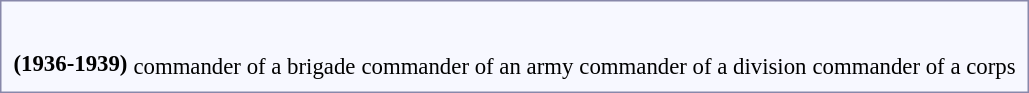<table style="border:1px solid #8888aa; background-color:#f7f8ff; padding:5px; font-size:95%; margin: 0px 12px 12px 0px;">
<tr>
</tr>
<tr>
</tr>
<tr>
<td align="center" rowspan=2><br><strong>(1936-1939)</strong></td>
<td align="center" colspan=1></td>
<td align="center" colspan=1></td>
<td align="center" colspan=1></td>
<td align="center" colspan=1></td>
</tr>
<tr rowspan="2">
<td align="center" colspan=1><br>commander of a brigade</td>
<td align="center" colspan=1><br>commander of an army</td>
<td align="center" colspan=1><br>commander of a division</td>
<td align="center" colspan=1><br>commander of a corps</td>
</tr>
</table>
